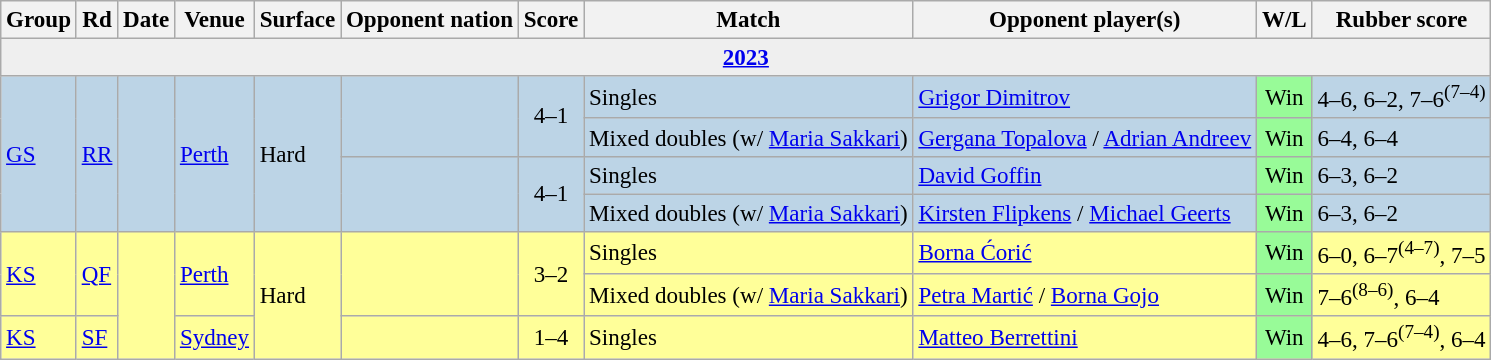<table class="sortable wikitable" style=font-size:96%>
<tr>
<th class="unsortable">Group</th>
<th>Rd</th>
<th>Date</th>
<th>Venue</th>
<th>Surface</th>
<th>Opponent nation</th>
<th>Score</th>
<th>Match</th>
<th>Opponent player(s)</th>
<th>W/L</th>
<th class="unsortable">Rubber score</th>
</tr>
<tr bgcolor="efefef" class="sortbottom">
<td colspan=11 align="center"><strong><a href='#'>2023</a></strong></td>
</tr>
<tr bgcolor=#BCD4E6>
<td rowspan=4><a href='#'>GS</a></td>
<td rowspan=4><a href='#'>RR</a></td>
<td rowspan=4></td>
<td rowspan=4><a href='#'>Perth</a></td>
<td rowspan=4>Hard</td>
<td rowspan=2></td>
<td rowspan=2 align="center">4–1</td>
<td>Singles</td>
<td><a href='#'>Grigor Dimitrov</a></td>
<td bgcolor=98FB98 align=center>Win</td>
<td>4–6, 6–2, 7–6<sup>(7–4)</sup></td>
</tr>
<tr bgcolor=#BCD4E6>
<td>Mixed doubles (w/ <a href='#'>Maria Sakkari</a>)</td>
<td><a href='#'>Gergana Topalova</a> / <a href='#'>Adrian Andreev</a></td>
<td bgcolor=98FB98 align=center>Win</td>
<td>6–4, 6–4</td>
</tr>
<tr bgcolor=#BCD4E6>
<td rowspan=2></td>
<td rowspan=2 align="center">4–1</td>
<td>Singles</td>
<td><a href='#'>David Goffin</a></td>
<td bgcolor=98FB98 align=center>Win</td>
<td>6–3, 6–2</td>
</tr>
<tr bgcolor=#BCD4E6>
<td>Mixed doubles (w/ <a href='#'>Maria Sakkari</a>)</td>
<td><a href='#'>Kirsten Flipkens</a> / <a href='#'>Michael Geerts</a></td>
<td bgcolor=98FB98 align=center>Win</td>
<td>6–3, 6–2</td>
</tr>
<tr bgcolor=#FFFF99>
<td rowspan=2><a href='#'>KS</a></td>
<td rowspan=2><a href='#'>QF</a></td>
<td rowspan=4></td>
<td rowspan=2><a href='#'>Perth</a></td>
<td rowspan=4>Hard</td>
<td rowspan=2></td>
<td rowspan=2 align="center">3–2</td>
<td>Singles</td>
<td><a href='#'>Borna Ćorić</a></td>
<td bgcolor=98FB98 align=center>Win</td>
<td>6–0, 6–7<sup>(4–7)</sup>, 7–5</td>
</tr>
<tr bgcolor=#FFFF99>
<td>Mixed doubles (w/ <a href='#'>Maria Sakkari</a>)</td>
<td><a href='#'>Petra Martić</a> / <a href='#'>Borna Gojo</a></td>
<td bgcolor=98FB98 align=center>Win</td>
<td>7–6<sup>(8–6)</sup>, 6–4</td>
</tr>
<tr bgcolor=#FFFF99>
<td rowspan=1><a href='#'>KS</a></td>
<td rowspan=1><a href='#'>SF</a></td>
<td rowspan=1><a href='#'>Sydney</a></td>
<td rowspan=1></td>
<td rowspan=1 align="center"> 1–4</td>
<td>Singles</td>
<td><a href='#'>Matteo Berrettini</a></td>
<td bgcolor=98FB98 align=center>Win</td>
<td>4–6, 7–6<sup>(7–4)</sup>, 6–4</td>
</tr>
</table>
